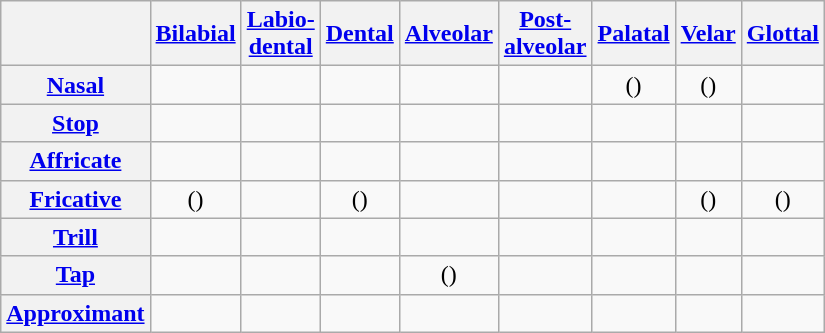<table class="wikitable">
<tr>
<th> </th>
<th><a href='#'>Bilabial</a></th>
<th><a href='#'>Labio-<br>dental</a></th>
<th><a href='#'>Dental</a></th>
<th><a href='#'>Alveolar</a></th>
<th><a href='#'>Post-<br>alveolar</a></th>
<th><a href='#'>Palatal</a></th>
<th><a href='#'>Velar</a></th>
<th><a href='#'>Glottal</a></th>
</tr>
<tr align=center>
<th><a href='#'>Nasal</a></th>
<td></td>
<td></td>
<td></td>
<td></td>
<td></td>
<td>()</td>
<td>()</td>
<td></td>
</tr>
<tr align=center>
<th><a href='#'>Stop</a></th>
<td></td>
<td></td>
<td></td>
<td></td>
<td></td>
<td></td>
<td></td>
<td></td>
</tr>
<tr align=center>
<th><a href='#'>Affricate</a></th>
<td></td>
<td></td>
<td></td>
<td></td>
<td></td>
<td></td>
<td></td>
<td></td>
</tr>
<tr align=center>
<th><a href='#'>Fricative</a></th>
<td>()</td>
<td></td>
<td>()</td>
<td></td>
<td></td>
<td></td>
<td>()</td>
<td>()</td>
</tr>
<tr align=center>
<th><a href='#'>Trill</a></th>
<td></td>
<td></td>
<td></td>
<td></td>
<td></td>
<td></td>
<td></td>
<td></td>
</tr>
<tr align=center>
<th><a href='#'>Tap</a></th>
<td></td>
<td></td>
<td></td>
<td>()</td>
<td></td>
<td></td>
<td></td>
<td></td>
</tr>
<tr align=center>
<th><a href='#'>Approximant</a></th>
<td></td>
<td></td>
<td></td>
<td></td>
<td></td>
<td></td>
<td></td>
<td></td>
</tr>
</table>
